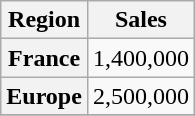<table class="wikitable sortable plainrowheaders">
<tr>
<th scope="col">Region</th>
<th scope="col">Sales</th>
</tr>
<tr>
<th scope="row">France</th>
<td>1,400,000</td>
</tr>
<tr>
<th scope="row">Europe</th>
<td>2,500,000</td>
</tr>
<tr>
</tr>
</table>
